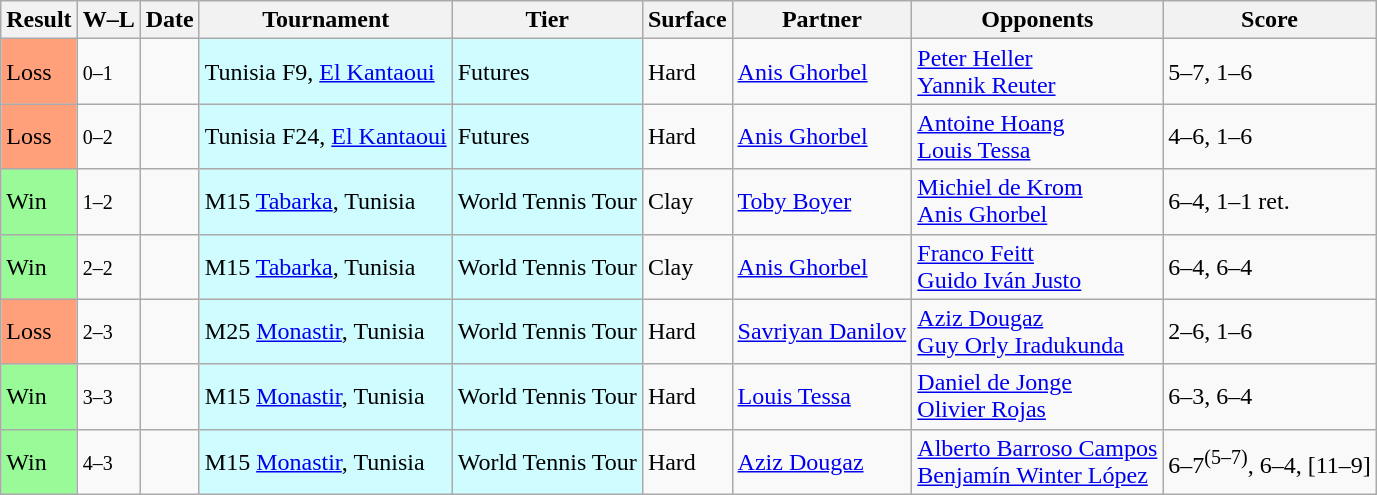<table class="sortable wikitable">
<tr>
<th>Result</th>
<th class="unsortable">W–L</th>
<th>Date</th>
<th>Tournament</th>
<th>Tier</th>
<th>Surface</th>
<th>Partner</th>
<th>Opponents</th>
<th class="unsortable">Score</th>
</tr>
<tr>
<td bgcolor=FFA07A>Loss</td>
<td><small>0–1</small></td>
<td></td>
<td style="background:#cffcff;">Tunisia F9, <a href='#'>El Kantaoui</a></td>
<td style="background:#cffcff;">Futures</td>
<td>Hard</td>
<td> <a href='#'>Anis Ghorbel</a></td>
<td> <a href='#'>Peter Heller</a><br> <a href='#'>Yannik Reuter</a></td>
<td>5–7, 1–6</td>
</tr>
<tr>
<td bgcolor=FFA07A>Loss</td>
<td><small>0–2</small></td>
<td></td>
<td style="background:#cffcff;">Tunisia F24, <a href='#'>El Kantaoui</a></td>
<td style="background:#cffcff;">Futures</td>
<td>Hard</td>
<td> <a href='#'>Anis Ghorbel</a></td>
<td> <a href='#'>Antoine Hoang</a><br> <a href='#'>Louis Tessa</a></td>
<td>4–6, 1–6</td>
</tr>
<tr>
<td bgcolor=98FB98>Win</td>
<td><small>1–2</small></td>
<td></td>
<td style="background:#cffcff;">M15 <a href='#'>Tabarka</a>, Tunisia</td>
<td style="background:#cffcff;">World Tennis Tour</td>
<td>Clay</td>
<td> <a href='#'>Toby Boyer</a></td>
<td> <a href='#'>Michiel de Krom</a><br> <a href='#'>Anis Ghorbel</a></td>
<td>6–4, 1–1 ret.</td>
</tr>
<tr>
<td bgcolor=98FB98>Win</td>
<td><small>2–2</small></td>
<td></td>
<td style="background:#cffcff;">M15 <a href='#'>Tabarka</a>, Tunisia</td>
<td style="background:#cffcff;">World Tennis Tour</td>
<td>Clay</td>
<td> <a href='#'>Anis Ghorbel</a></td>
<td> <a href='#'>Franco Feitt</a><br> <a href='#'>Guido Iván Justo</a></td>
<td>6–4, 6–4</td>
</tr>
<tr>
<td bgcolor=FFA07A>Loss</td>
<td><small>2–3</small></td>
<td></td>
<td style="background:#cffcff;">M25 <a href='#'>Monastir</a>, Tunisia</td>
<td style="background:#cffcff;">World Tennis Tour</td>
<td>Hard</td>
<td> <a href='#'>Savriyan Danilov</a></td>
<td> <a href='#'>Aziz Dougaz</a><br> <a href='#'>Guy Orly Iradukunda</a></td>
<td>2–6, 1–6</td>
</tr>
<tr>
<td bgcolor=98FB98>Win</td>
<td><small>3–3</small></td>
<td></td>
<td style="background:#cffcff;">M15 <a href='#'>Monastir</a>, Tunisia</td>
<td style="background:#cffcff;">World Tennis Tour</td>
<td>Hard</td>
<td> <a href='#'>Louis Tessa</a></td>
<td> <a href='#'>Daniel de Jonge</a><br> <a href='#'>Olivier Rojas</a></td>
<td>6–3, 6–4</td>
</tr>
<tr>
<td bgcolor=98FB98>Win</td>
<td><small>4–3</small></td>
<td></td>
<td style="background:#cffcff;">M15 <a href='#'>Monastir</a>, Tunisia</td>
<td style="background:#cffcff;">World Tennis Tour</td>
<td>Hard</td>
<td> <a href='#'>Aziz Dougaz</a></td>
<td> <a href='#'>Alberto Barroso Campos</a><br> <a href='#'>Benjamín Winter López</a></td>
<td>6–7<sup>(5–7)</sup>, 6–4, [11–9]</td>
</tr>
</table>
